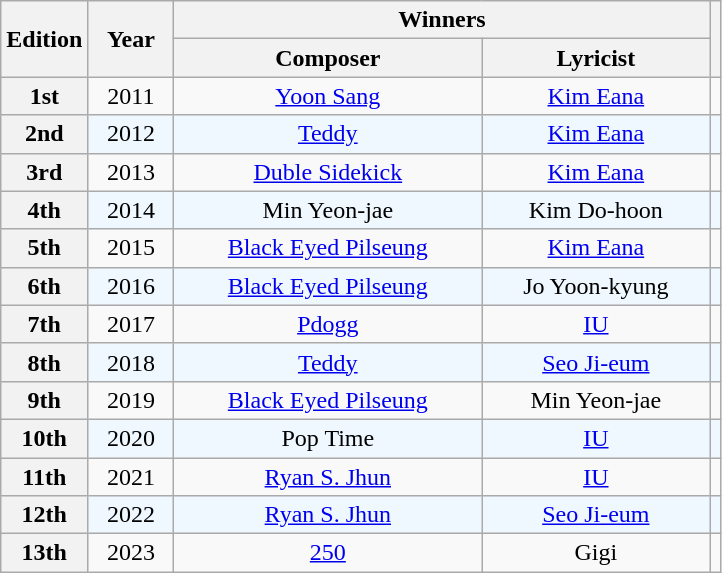<table class="wikitable plainrowheaders" style="text-align: center">
<tr>
<th scope="col" rowspan="2" width="50">Edition</th>
<th scope="col" rowspan="2" width="50">Year</th>
<th scope="col" colspan="2" width="350">Winners</th>
<th scope="col" rowspan="2"></th>
</tr>
<tr>
<th>Composer</th>
<th>Lyricist</th>
</tr>
<tr>
<th scope="row" style="text-align:center">1st</th>
<td>2011</td>
<td><a href='#'>Yoon Sang</a></td>
<td><a href='#'>Kim Eana</a></td>
<td></td>
</tr>
<tr style="background:#F0F8FF">
<th scope="row" style="text-align:center">2nd</th>
<td>2012</td>
<td><a href='#'>Teddy</a></td>
<td><a href='#'>Kim Eana</a></td>
<td></td>
</tr>
<tr>
<th scope="row" style="text-align:center">3rd</th>
<td>2013</td>
<td><a href='#'>Duble Sidekick</a></td>
<td><a href='#'>Kim Eana</a></td>
<td></td>
</tr>
<tr style="background:#F0F8FF">
<th scope="row" style="text-align:center">4th</th>
<td>2014</td>
<td>Min Yeon-jae</td>
<td>Kim Do-hoon</td>
<td></td>
</tr>
<tr>
<th scope="row" style="text-align:center">5th</th>
<td>2015</td>
<td><a href='#'>Black Eyed Pilseung</a></td>
<td><a href='#'>Kim Eana</a></td>
<td></td>
</tr>
<tr style="background:#F0F8FF">
<th scope="row" style="text-align:center">6th</th>
<td>2016</td>
<td><a href='#'>Black Eyed Pilseung</a></td>
<td>Jo Yoon-kyung</td>
<td></td>
</tr>
<tr>
<th scope="row" style="text-align:center">7th</th>
<td>2017</td>
<td><a href='#'>Pdogg</a></td>
<td><a href='#'>IU</a></td>
<td></td>
</tr>
<tr style="background:#F0F8FF">
<th scope="row" style="text-align:center">8th</th>
<td>2018</td>
<td><a href='#'>Teddy</a></td>
<td><a href='#'>Seo Ji-eum</a></td>
<td></td>
</tr>
<tr>
<th scope="row" style="text-align:center">9th</th>
<td>2019</td>
<td><a href='#'>Black Eyed Pilseung</a></td>
<td>Min Yeon-jae</td>
<td></td>
</tr>
<tr style="background:#F0F8FF">
<th scope="row" style="text-align:center">10th</th>
<td>2020</td>
<td>Pop Time</td>
<td><a href='#'>IU</a></td>
<td></td>
</tr>
<tr>
<th scope="row" style="text-align:center">11th</th>
<td>2021</td>
<td><a href='#'>Ryan S. Jhun</a></td>
<td><a href='#'>IU</a></td>
<td></td>
</tr>
<tr style="background:#F0F8FF">
<th scope="row" style="text-align:center">12th</th>
<td>2022</td>
<td><a href='#'>Ryan S. Jhun</a></td>
<td><a href='#'>Seo Ji-eum</a></td>
<td></td>
</tr>
<tr>
<th scope="row" style="text-align:center">13th</th>
<td>2023</td>
<td><a href='#'>250</a></td>
<td>Gigi</td>
<td></td>
</tr>
</table>
